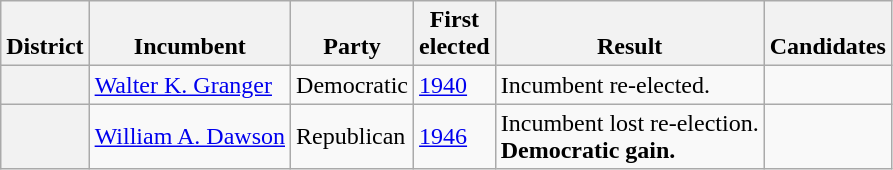<table class=wikitable>
<tr valign=bottom>
<th>District</th>
<th>Incumbent</th>
<th>Party</th>
<th>First<br>elected</th>
<th>Result</th>
<th>Candidates</th>
</tr>
<tr>
<th></th>
<td><a href='#'>Walter K. Granger</a></td>
<td>Democratic</td>
<td><a href='#'>1940</a></td>
<td>Incumbent re-elected.</td>
<td nowrap></td>
</tr>
<tr>
<th></th>
<td><a href='#'>William A. Dawson</a></td>
<td>Republican</td>
<td><a href='#'>1946</a></td>
<td>Incumbent lost re-election.<br><strong>Democratic gain.</strong></td>
<td nowrap></td>
</tr>
</table>
